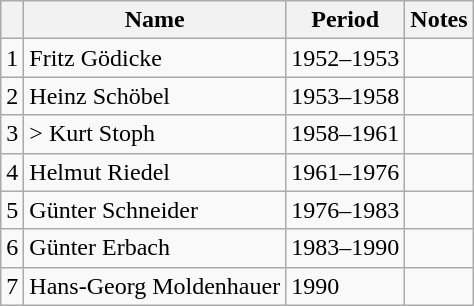<table class="wikitable" style="text-align: center;">
<tr>
<th></th>
<th>Name</th>
<th>Period</th>
<th class="unsortable">Notes</th>
</tr>
<tr>
<td align=left>1</td>
<td align=left> Fritz Gödicke</td>
<td align=left>1952–1953</td>
<td align=left></td>
</tr>
<tr>
<td align=left>2</td>
<td align=left> Heinz Schöbel</td>
<td align=left>1953–1958</td>
<td align=left></td>
</tr>
<tr>
<td align=left>3</td>
<td align=left> >  Kurt Stoph</td>
<td align=left>1958–1961</td>
<td align=left></td>
</tr>
<tr>
<td align=left>4</td>
<td align=left> Helmut Riedel</td>
<td align=left>1961–1976</td>
<td align=left></td>
</tr>
<tr>
<td align=left>5</td>
<td align=left> Günter Schneider</td>
<td align=left>1976–1983</td>
<td align=left></td>
</tr>
<tr>
<td align=left>6</td>
<td align=left> Günter Erbach</td>
<td align=left>1983–1990</td>
<td align=left></td>
</tr>
<tr>
<td align=left>7</td>
<td align=left> Hans-Georg Moldenhauer</td>
<td align=left>1990</td>
<td align=left></td>
</tr>
</table>
